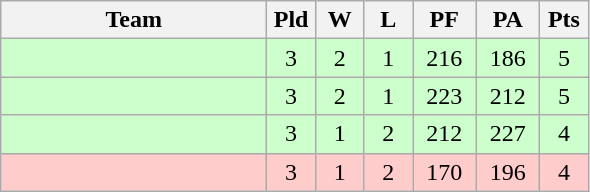<table class="wikitable" style="text-align:center;">
<tr>
<th width=170>Team</th>
<th width=25>Pld</th>
<th width=25>W</th>
<th width=25>L</th>
<th width=35>PF</th>
<th width=35>PA</th>
<th width=25>Pts</th>
</tr>
<tr bgcolor=#ccffcc>
<td align="left"></td>
<td>3</td>
<td>2</td>
<td>1</td>
<td>216</td>
<td>186</td>
<td>5</td>
</tr>
<tr bgcolor=#ccffcc>
<td align="left"></td>
<td>3</td>
<td>2</td>
<td>1</td>
<td>223</td>
<td>212</td>
<td>5</td>
</tr>
<tr bgcolor=#ccffcc>
<td align="left"></td>
<td>3</td>
<td>1</td>
<td>2</td>
<td>212</td>
<td>227</td>
<td>4</td>
</tr>
<tr bgcolor=#ffcccc>
<td align="left"></td>
<td>3</td>
<td>1</td>
<td>2</td>
<td>170</td>
<td>196</td>
<td>4</td>
</tr>
</table>
